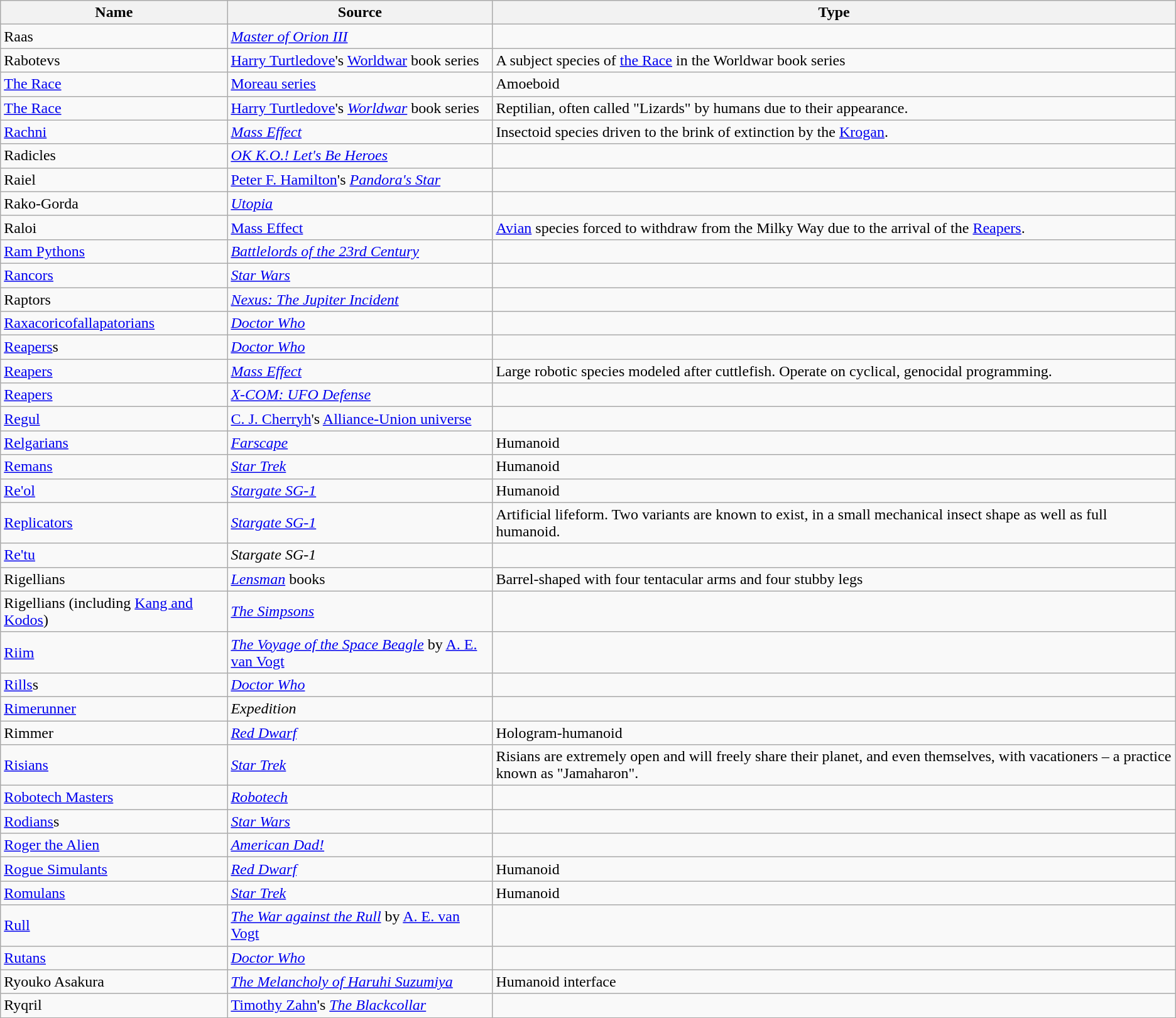<table class="wikitable sortable">
<tr>
<th>Name</th>
<th>Source</th>
<th>Type</th>
</tr>
<tr>
<td>Raas</td>
<td><em><a href='#'>Master of Orion III</a></em></td>
<td></td>
</tr>
<tr>
<td>Rabotevs</td>
<td><a href='#'>Harry Turtledove</a>'s <a href='#'>Worldwar</a> book series</td>
<td>A subject species of <a href='#'>the Race</a> in the Worldwar book series</td>
</tr>
<tr>
<td><a href='#'>The Race</a></td>
<td><a href='#'>Moreau series</a></td>
<td>Amoeboid</td>
</tr>
<tr>
<td><a href='#'>The Race</a></td>
<td><a href='#'>Harry Turtledove</a>'s <em><a href='#'>Worldwar</a></em> book series</td>
<td>Reptilian, often called "Lizards" by humans due to their appearance.</td>
</tr>
<tr>
<td><a href='#'>Rachni</a></td>
<td><em><a href='#'>Mass Effect</a></em></td>
<td>Insectoid species driven to the brink of extinction by the <a href='#'>Krogan</a>.</td>
</tr>
<tr>
<td>Radicles</td>
<td><em><a href='#'>OK K.O.! Let's Be Heroes</a></em></td>
<td></td>
</tr>
<tr>
<td>Raiel</td>
<td><a href='#'>Peter F. Hamilton</a>'s <em><a href='#'>Pandora's Star</a></em></td>
<td></td>
</tr>
<tr>
<td>Rako-Gorda</td>
<td><em><a href='#'>Utopia</a></em></td>
<td></td>
</tr>
<tr>
<td>Raloi</td>
<td><a href='#'>Mass Effect</a></td>
<td><a href='#'>Avian</a> species forced to withdraw from the Milky Way due to the arrival of the <a href='#'>Reapers</a>.</td>
</tr>
<tr>
<td><a href='#'>Ram Pythons</a></td>
<td><em><a href='#'>Battlelords of the 23rd Century</a></em></td>
<td></td>
</tr>
<tr>
<td><a href='#'>Rancors</a></td>
<td><em><a href='#'>Star Wars</a></em></td>
<td></td>
</tr>
<tr>
<td>Raptors</td>
<td><em><a href='#'>Nexus: The Jupiter Incident</a></em></td>
<td></td>
</tr>
<tr>
<td><a href='#'>Raxacoricofallapatorians</a></td>
<td><em><a href='#'>Doctor Who</a></em></td>
<td></td>
</tr>
<tr>
<td><a href='#'>Reapers</a>s</td>
<td><em><a href='#'>Doctor Who</a></em></td>
<td></td>
</tr>
<tr>
<td><a href='#'>Reapers</a></td>
<td><em><a href='#'>Mass Effect</a></em></td>
<td>Large robotic species modeled after cuttlefish. Operate on cyclical, genocidal programming.</td>
</tr>
<tr>
<td><a href='#'>Reapers</a></td>
<td><em><a href='#'>X-COM: UFO Defense</a></em></td>
<td></td>
</tr>
<tr>
<td><a href='#'>Regul</a></td>
<td><a href='#'>C. J. Cherryh</a>'s <a href='#'>Alliance-Union universe</a></td>
<td></td>
</tr>
<tr>
<td><a href='#'>Relgarians</a></td>
<td><em><a href='#'>Farscape</a></em></td>
<td>Humanoid</td>
</tr>
<tr>
<td><a href='#'>Remans</a></td>
<td><em><a href='#'>Star Trek</a></em></td>
<td>Humanoid</td>
</tr>
<tr>
<td><a href='#'>Re'ol</a></td>
<td><em><a href='#'>Stargate SG-1</a></em></td>
<td>Humanoid</td>
</tr>
<tr>
<td><a href='#'>Replicators</a></td>
<td><em><a href='#'>Stargate SG-1</a></em></td>
<td>Artificial lifeform. Two variants are known to exist, in a small mechanical insect shape as well as full humanoid.</td>
</tr>
<tr>
<td><a href='#'>Re'tu</a></td>
<td><em>Stargate SG-1</em></td>
<td></td>
</tr>
<tr>
<td>Rigellians</td>
<td><em><a href='#'>Lensman</a></em> books</td>
<td>Barrel-shaped with four tentacular arms and four stubby legs</td>
</tr>
<tr>
<td>Rigellians (including <a href='#'>Kang and Kodos</a>)</td>
<td><em><a href='#'>The Simpsons</a></em></td>
<td></td>
</tr>
<tr>
<td><a href='#'>Riim</a></td>
<td><em><a href='#'>The Voyage of the Space Beagle</a></em> by <a href='#'>A. E. van Vogt</a></td>
<td></td>
</tr>
<tr>
<td><a href='#'>Rills</a>s</td>
<td><em><a href='#'>Doctor Who</a></em></td>
<td></td>
</tr>
<tr>
<td><a href='#'>Rimerunner</a></td>
<td><em>Expedition</em></td>
<td></td>
</tr>
<tr>
<td>Rimmer</td>
<td><em><a href='#'>Red Dwarf</a></em></td>
<td>Hologram-humanoid</td>
</tr>
<tr>
<td><a href='#'>Risians</a></td>
<td><em><a href='#'>Star Trek</a></em></td>
<td>Risians are extremely open and will freely share their planet, and even themselves, with vacationers – a practice known as "Jamaharon".</td>
</tr>
<tr>
<td><a href='#'>Robotech Masters</a></td>
<td><em><a href='#'>Robotech</a></em></td>
<td></td>
</tr>
<tr>
<td><a href='#'>Rodians</a>s</td>
<td><em><a href='#'>Star Wars</a></em></td>
<td></td>
</tr>
<tr>
<td><a href='#'>Roger the Alien</a></td>
<td><em><a href='#'>American Dad!</a></em></td>
<td></td>
</tr>
<tr>
<td><a href='#'>Rogue Simulants</a></td>
<td><em><a href='#'>Red Dwarf</a></em></td>
<td>Humanoid</td>
</tr>
<tr>
<td><a href='#'>Romulans</a></td>
<td><em><a href='#'>Star Trek</a></em></td>
<td>Humanoid</td>
</tr>
<tr>
<td><a href='#'>Rull</a></td>
<td><em><a href='#'>The War against the Rull</a></em> by <a href='#'>A. E. van Vogt</a></td>
<td></td>
</tr>
<tr>
<td><a href='#'>Rutans</a></td>
<td><em><a href='#'>Doctor Who</a></em></td>
<td></td>
</tr>
<tr>
<td>Ryouko Asakura</td>
<td><em><a href='#'>The Melancholy of Haruhi Suzumiya</a></em></td>
<td>Humanoid interface</td>
</tr>
<tr>
<td>Ryqril</td>
<td><a href='#'>Timothy Zahn</a>'s <em><a href='#'>The Blackcollar</a></em></td>
<td></td>
</tr>
</table>
